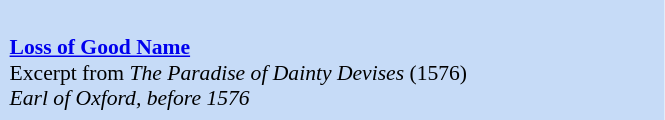<table class="toccolours" style="float: left; margin-left: 1em; margin-right: 1em; font-size: 90%; background:#c6dbf7; color:black; width:36em; max-width: 35%;" cellspacing="5">
<tr>
<td style="text-align: left;"><br><strong><a href='#'>Loss of Good Name</a></strong>
<br>Excerpt from <em>The Paradise of Dainty Devises</em> (1576)
<br>

<em>Earl of Oxford, before 1576</em></td>
</tr>
</table>
